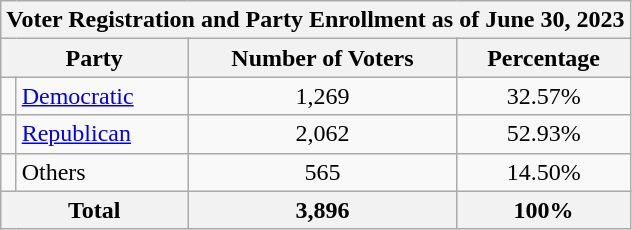<table class=wikitable>
<tr>
<th colspan = 6>Voter Registration and Party Enrollment as of June 30, 2023</th>
</tr>
<tr>
<th colspan = 2>Party</th>
<th>Number of Voters</th>
<th>Percentage</th>
</tr>
<tr>
<td></td>
<td><a href='#'>Democratic</a></td>
<td align = center>1,269</td>
<td align = center>32.57%</td>
</tr>
<tr>
<td></td>
<td><a href='#'>Republican</a></td>
<td align = center>2,062</td>
<td align = center>52.93%</td>
</tr>
<tr>
<td></td>
<td>Others</td>
<td align = center>565</td>
<td align = center>14.50%</td>
</tr>
<tr>
<th colspan = 2>Total</th>
<th align = center>3,896</th>
<th align = center>100%</th>
</tr>
</table>
